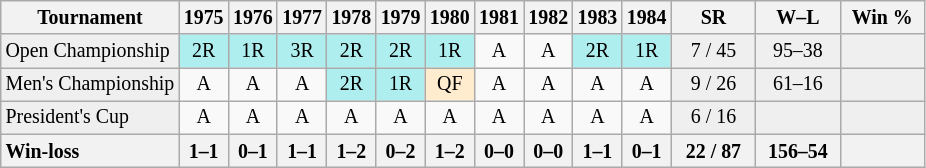<table class=wikitable style=text-align:center;font-size:83%>
<tr>
<th>Tournament</th>
<th>1975</th>
<th>1976</th>
<th>1977</th>
<th>1978</th>
<th>1979</th>
<th>1980</th>
<th>1981</th>
<th>1982</th>
<th>1983</th>
<th>1984</th>
<th width=50>SR</th>
<th width=50>W–L</th>
<th width=50>Win %</th>
</tr>
<tr>
<td style="background:#efefef; text-align:left;">Open Championship</td>
<td style="background:#afeeee;">2R</td>
<td style="background:#afeeee;">1R</td>
<td style="background:#afeeee;">3R</td>
<td style="background:#afeeee;">2R</td>
<td style="background:#afeeee;">2R</td>
<td style="background:#afeeee;">1R</td>
<td>A</td>
<td>A</td>
<td style="background:#afeeee;">2R</td>
<td style="background:#afeeee;">1R</td>
<td style="background:#efefef;">7 / 45</td>
<td style="background:#efefef;">95–38</td>
<td style="background:#efefef;"></td>
</tr>
<tr>
<td style="background:#efefef; text-align:left;">Men's Championship</td>
<td>A</td>
<td>A</td>
<td>A</td>
<td style="background:#afeeee;">2R</td>
<td style="background:#afeeee;">1R</td>
<td style="background:#ffebcd;">QF</td>
<td>A</td>
<td>A</td>
<td>A</td>
<td>A</td>
<td style="background:#efefef;">9 / 26</td>
<td style="background:#efefef;">61–16</td>
<td style="background:#efefef;"></td>
</tr>
<tr>
<td style="background:#efefef; text-align:left;">President's Cup</td>
<td>A</td>
<td>A</td>
<td>A</td>
<td>A</td>
<td>A</td>
<td>A</td>
<td>A</td>
<td>A</td>
<td>A</td>
<td>A</td>
<td style="background:#efefef;">6 / 16</td>
<td style="background:#efefef;"></td>
<td style="background:#efefef;"></td>
</tr>
<tr>
<th style=text-align:left>Win-loss</th>
<th>1–1</th>
<th>0–1</th>
<th>1–1</th>
<th>1–2</th>
<th>0–2</th>
<th>1–2</th>
<th>0–0</th>
<th>0–0</th>
<th>1–1</th>
<th>0–1</th>
<th>22 / 87</th>
<th>156–54</th>
<th></th>
</tr>
</table>
